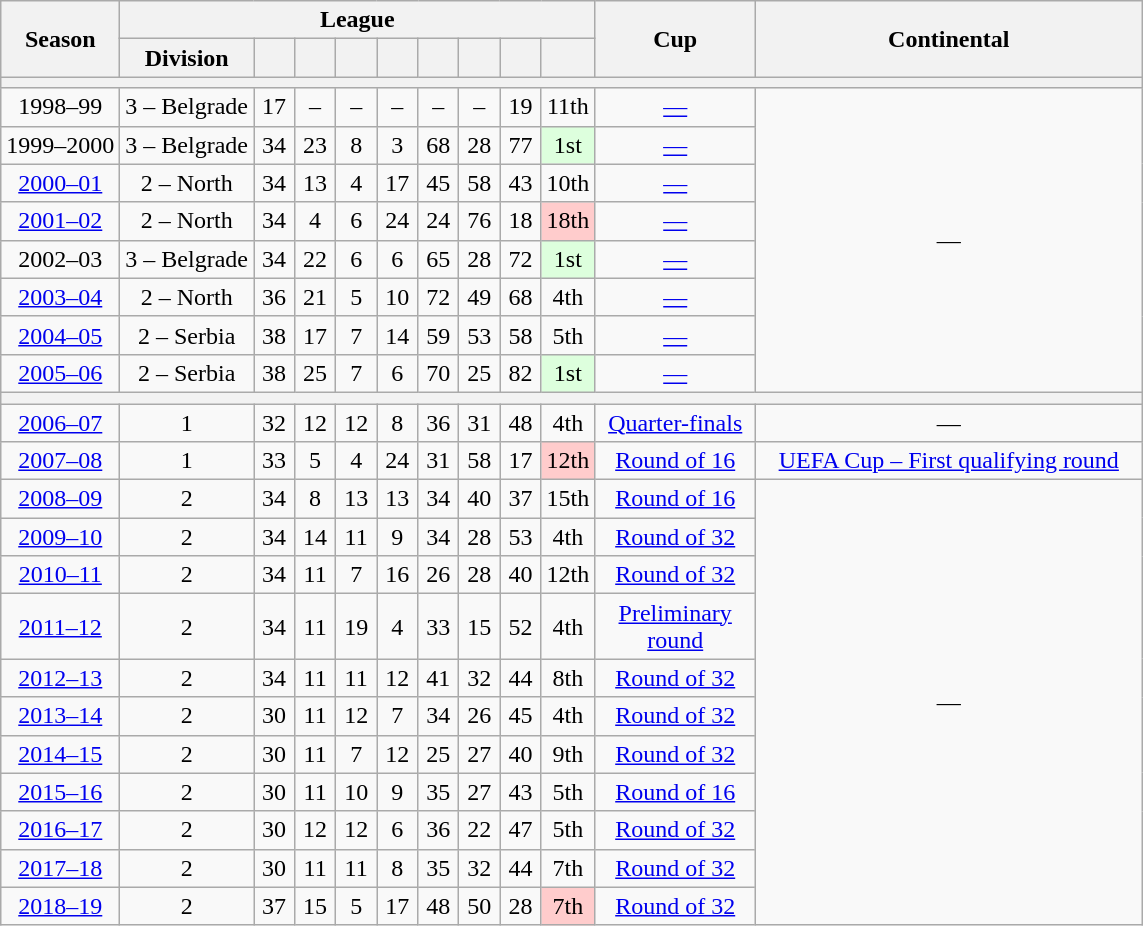<table class="wikitable sortable" style="text-align:center">
<tr>
<th rowspan="2">Season</th>
<th colspan="9">League</th>
<th rowspan="2" width="100">Cup</th>
<th rowspan="2" width="250">Continental</th>
</tr>
<tr>
<th>Division</th>
<th width="20"></th>
<th width="20"></th>
<th width="20"></th>
<th width="20"></th>
<th width="20"></th>
<th width="20"></th>
<th width="20"></th>
<th width="20"></th>
</tr>
<tr>
<th colspan="12"></th>
</tr>
<tr>
<td>1998–99</td>
<td>3 – Belgrade</td>
<td>17</td>
<td>–</td>
<td>–</td>
<td>–</td>
<td>–</td>
<td>–</td>
<td>19</td>
<td>11th</td>
<td><a href='#'>—</a></td>
<td rowspan="8">—</td>
</tr>
<tr>
<td>1999–2000</td>
<td>3 – Belgrade</td>
<td>34</td>
<td>23</td>
<td>8</td>
<td>3</td>
<td>68</td>
<td>28</td>
<td>77</td>
<td style="background-color:#DFD">1st</td>
<td><a href='#'>—</a></td>
</tr>
<tr>
<td><a href='#'>2000–01</a></td>
<td>2 – North</td>
<td>34</td>
<td>13</td>
<td>4</td>
<td>17</td>
<td>45</td>
<td>58</td>
<td>43</td>
<td>10th</td>
<td><a href='#'>—</a></td>
</tr>
<tr>
<td><a href='#'>2001–02</a></td>
<td>2 – North</td>
<td>34</td>
<td>4</td>
<td>6</td>
<td>24</td>
<td>24</td>
<td>76</td>
<td>18</td>
<td style="background-color:#FCC">18th</td>
<td><a href='#'>—</a></td>
</tr>
<tr>
<td>2002–03</td>
<td>3 – Belgrade</td>
<td>34</td>
<td>22</td>
<td>6</td>
<td>6</td>
<td>65</td>
<td>28</td>
<td>72</td>
<td style="background-color:#DFD">1st</td>
<td><a href='#'>—</a></td>
</tr>
<tr>
<td><a href='#'>2003–04</a></td>
<td>2 – North</td>
<td>36</td>
<td>21</td>
<td>5</td>
<td>10</td>
<td>72</td>
<td>49</td>
<td>68</td>
<td>4th</td>
<td><a href='#'>—</a></td>
</tr>
<tr>
<td><a href='#'>2004–05</a></td>
<td>2 – Serbia</td>
<td>38</td>
<td>17</td>
<td>7</td>
<td>14</td>
<td>59</td>
<td>53</td>
<td>58</td>
<td>5th</td>
<td><a href='#'>—</a></td>
</tr>
<tr>
<td><a href='#'>2005–06</a></td>
<td>2 – Serbia</td>
<td>38</td>
<td>25</td>
<td>7</td>
<td>6</td>
<td>70</td>
<td>25</td>
<td>82</td>
<td style="background-color:#DFD">1st</td>
<td><a href='#'>—</a></td>
</tr>
<tr>
<th colspan="12"></th>
</tr>
<tr>
<td><a href='#'>2006–07</a></td>
<td>1</td>
<td>32</td>
<td>12</td>
<td>12</td>
<td>8</td>
<td>36</td>
<td>31</td>
<td>48</td>
<td>4th</td>
<td><a href='#'>Quarter-finals</a></td>
<td>—</td>
</tr>
<tr>
<td><a href='#'>2007–08</a></td>
<td>1</td>
<td>33</td>
<td>5</td>
<td>4</td>
<td>24</td>
<td>31</td>
<td>58</td>
<td>17</td>
<td style="background-color:#FCC">12th</td>
<td><a href='#'>Round of 16</a></td>
<td><a href='#'>UEFA Cup – First qualifying round</a></td>
</tr>
<tr>
<td><a href='#'>2008–09</a></td>
<td>2</td>
<td>34</td>
<td>8</td>
<td>13</td>
<td>13</td>
<td>34</td>
<td>40</td>
<td>37</td>
<td>15th</td>
<td><a href='#'>Round of 16</a></td>
<td rowspan="11">—</td>
</tr>
<tr>
<td><a href='#'>2009–10</a></td>
<td>2</td>
<td>34</td>
<td>14</td>
<td>11</td>
<td>9</td>
<td>34</td>
<td>28</td>
<td>53</td>
<td>4th</td>
<td><a href='#'>Round of 32</a></td>
</tr>
<tr>
<td><a href='#'>2010–11</a></td>
<td>2</td>
<td>34</td>
<td>11</td>
<td>7</td>
<td>16</td>
<td>26</td>
<td>28</td>
<td>40</td>
<td>12th</td>
<td><a href='#'>Round of 32</a></td>
</tr>
<tr>
<td><a href='#'>2011–12</a></td>
<td>2</td>
<td>34</td>
<td>11</td>
<td>19</td>
<td>4</td>
<td>33</td>
<td>15</td>
<td>52</td>
<td>4th</td>
<td><a href='#'>Preliminary round</a></td>
</tr>
<tr>
<td><a href='#'>2012–13</a></td>
<td>2</td>
<td>34</td>
<td>11</td>
<td>11</td>
<td>12</td>
<td>41</td>
<td>32</td>
<td>44</td>
<td>8th</td>
<td><a href='#'>Round of 32</a></td>
</tr>
<tr>
<td><a href='#'>2013–14</a></td>
<td>2</td>
<td>30</td>
<td>11</td>
<td>12</td>
<td>7</td>
<td>34</td>
<td>26</td>
<td>45</td>
<td>4th</td>
<td><a href='#'>Round of 32</a></td>
</tr>
<tr>
<td><a href='#'>2014–15</a></td>
<td>2</td>
<td>30</td>
<td>11</td>
<td>7</td>
<td>12</td>
<td>25</td>
<td>27</td>
<td>40</td>
<td>9th</td>
<td><a href='#'>Round of 32</a></td>
</tr>
<tr>
<td><a href='#'>2015–16</a></td>
<td>2</td>
<td>30</td>
<td>11</td>
<td>10</td>
<td>9</td>
<td>35</td>
<td>27</td>
<td>43</td>
<td>5th</td>
<td><a href='#'>Round of 16</a></td>
</tr>
<tr>
<td><a href='#'>2016–17</a></td>
<td>2</td>
<td>30</td>
<td>12</td>
<td>12</td>
<td>6</td>
<td>36</td>
<td>22</td>
<td>47</td>
<td>5th</td>
<td><a href='#'>Round of 32</a></td>
</tr>
<tr>
<td><a href='#'>2017–18</a></td>
<td>2</td>
<td>30</td>
<td>11</td>
<td>11</td>
<td>8</td>
<td>35</td>
<td>32</td>
<td>44</td>
<td>7th</td>
<td><a href='#'>Round of 32</a></td>
</tr>
<tr>
<td><a href='#'>2018–19</a></td>
<td>2</td>
<td>37</td>
<td>15</td>
<td>5</td>
<td>17</td>
<td>48</td>
<td>50</td>
<td>28</td>
<td style="background-color:#FCC">7th</td>
<td><a href='#'>Round of 32</a></td>
</tr>
</table>
